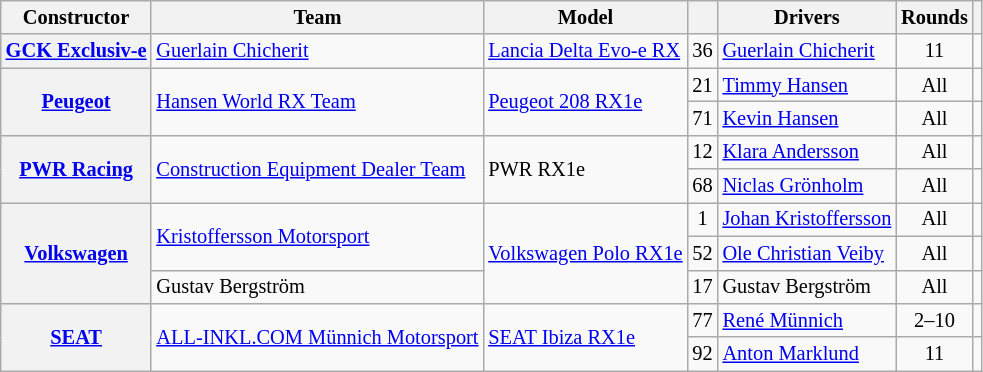<table class="wikitable" style="font-size:85%;">
<tr>
<th>Constructor</th>
<th>Team</th>
<th>Model</th>
<th></th>
<th>Drivers</th>
<th>Rounds</th>
<th></th>
</tr>
<tr>
<th><a href='#'>GCK Exclusiv-e</a></th>
<td> <a href='#'>Guerlain Chicherit</a></td>
<td><a href='#'>Lancia Delta Evo-e RX</a></td>
<td align="center">36</td>
<td> <a href='#'>Guerlain Chicherit</a></td>
<td align="center">11</td>
<td align="center"></td>
</tr>
<tr>
<th rowspan="2"><a href='#'>Peugeot</a></th>
<td rowspan="2"> <a href='#'>Hansen World RX Team</a></td>
<td rowspan="2"><a href='#'>Peugeot 208 RX1e</a></td>
<td align="center">21</td>
<td> <a href='#'>Timmy Hansen</a></td>
<td align="center">All</td>
<td align="center"></td>
</tr>
<tr>
<td align="center">71</td>
<td> <a href='#'>Kevin Hansen</a></td>
<td align="center">All</td>
<td align="center"></td>
</tr>
<tr>
<th rowspan="2"><a href='#'>PWR Racing</a></th>
<td rowspan="2"> <a href='#'>Construction Equipment Dealer Team</a></td>
<td rowspan="2">PWR RX1e</td>
<td align="center">12</td>
<td> <a href='#'>Klara Andersson</a></td>
<td align="center">All</td>
<td align="center"></td>
</tr>
<tr>
<td align="center">68</td>
<td> <a href='#'>Niclas Grönholm</a></td>
<td align="center">All</td>
<td align="center"></td>
</tr>
<tr>
<th rowspan="3"><a href='#'>Volkswagen</a></th>
<td rowspan="2"> <a href='#'>Kristoffersson Motorsport</a></td>
<td rowspan="3"><a href='#'>Volkswagen Polo RX1e</a></td>
<td align="center">1</td>
<td> <a href='#'>Johan Kristoffersson</a></td>
<td align="center">All</td>
<td align="center"></td>
</tr>
<tr>
<td align="center">52</td>
<td> <a href='#'>Ole Christian Veiby</a></td>
<td align="center">All</td>
<td align="center"></td>
</tr>
<tr>
<td> Gustav Bergström</td>
<td align="center">17</td>
<td> Gustav Bergström</td>
<td align="center">All</td>
<td align="center"></td>
</tr>
<tr>
<th rowspan="2"><a href='#'>SEAT</a></th>
<td rowspan="2"> <a href='#'>ALL-INKL.COM Münnich Motorsport</a></td>
<td rowspan="2"><a href='#'>SEAT Ibiza RX1e</a></td>
<td align="center">77</td>
<td> <a href='#'>René Münnich</a></td>
<td align="center">2–10</td>
<td align="center"></td>
</tr>
<tr>
<td align="center">92</td>
<td> <a href='#'>Anton Marklund</a></td>
<td align=center>11</td>
<td align=center></td>
</tr>
</table>
